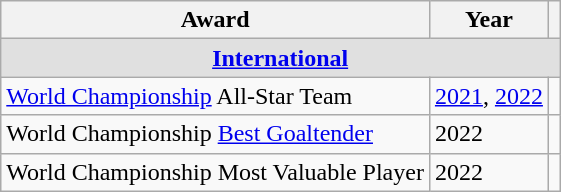<table class="wikitable">
<tr>
<th>Award</th>
<th>Year</th>
<th></th>
</tr>
<tr ALIGN="center" bgcolor="#e0e0e0">
<td colspan="3"><strong><a href='#'>International</a></strong></td>
</tr>
<tr>
<td><a href='#'>World Championship</a> All-Star Team</td>
<td><a href='#'>2021</a>, <a href='#'>2022</a></td>
<td></td>
</tr>
<tr>
<td>World Championship <a href='#'>Best Goaltender</a></td>
<td>2022</td>
<td></td>
</tr>
<tr>
<td>World Championship Most Valuable Player</td>
<td>2022</td>
<td></td>
</tr>
</table>
